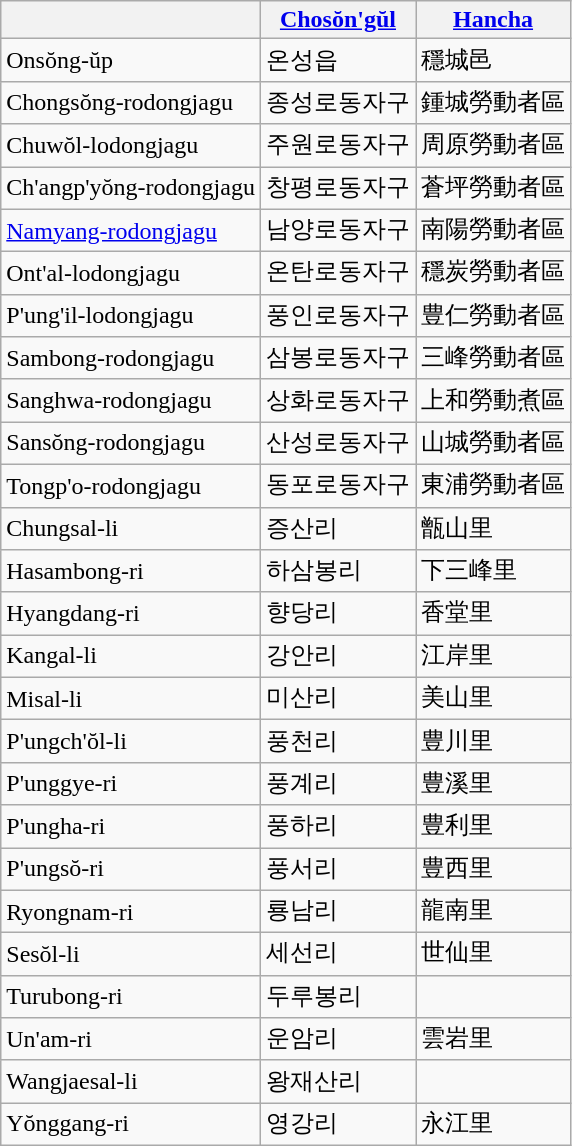<table class="wikitable">
<tr>
<th></th>
<th><a href='#'>Chosŏn'gŭl</a></th>
<th><a href='#'>Hancha</a></th>
</tr>
<tr>
<td>Onsŏng-ŭp</td>
<td>온성읍</td>
<td>穩城邑</td>
</tr>
<tr>
<td>Chongsŏng-rodongjagu</td>
<td>종성로동자구</td>
<td>鍾城勞動者區</td>
</tr>
<tr>
<td>Chuwŏl-lodongjagu</td>
<td>주원로동자구</td>
<td>周原勞動者區</td>
</tr>
<tr>
<td>Ch'angp'yŏng-rodongjagu</td>
<td>창평로동자구</td>
<td>蒼坪勞動者區</td>
</tr>
<tr>
<td><a href='#'>Namyang-rodongjagu</a></td>
<td>남양로동자구</td>
<td>南陽勞動者區</td>
</tr>
<tr>
<td>Ont'al-lodongjagu</td>
<td>온탄로동자구</td>
<td>穩炭勞動者區</td>
</tr>
<tr>
<td>P'ung'il-lodongjagu</td>
<td>풍인로동자구</td>
<td>豊仁勞動者區</td>
</tr>
<tr>
<td>Sambong-rodongjagu</td>
<td>삼봉로동자구</td>
<td>三峰勞動者區</td>
</tr>
<tr>
<td>Sanghwa-rodongjagu</td>
<td>상화로동자구</td>
<td>上和勞動煮區</td>
</tr>
<tr>
<td>Sansŏng-rodongjagu</td>
<td>산성로동자구</td>
<td>山城勞動者區</td>
</tr>
<tr>
<td>Tongp'o-rodongjagu</td>
<td>동포로동자구</td>
<td>東浦勞動者區</td>
</tr>
<tr>
<td>Chungsal-li</td>
<td>증산리</td>
<td>甑山里</td>
</tr>
<tr>
<td>Hasambong-ri</td>
<td>하삼봉리</td>
<td>下三峰里</td>
</tr>
<tr>
<td>Hyangdang-ri</td>
<td>향당리</td>
<td>香堂里</td>
</tr>
<tr>
<td>Kangal-li</td>
<td>강안리</td>
<td>江岸里</td>
</tr>
<tr>
<td>Misal-li</td>
<td>미산리</td>
<td>美山里</td>
</tr>
<tr>
<td>P'ungch'ŏl-li</td>
<td>풍천리</td>
<td>豊川里</td>
</tr>
<tr>
<td>P'unggye-ri</td>
<td>풍계리</td>
<td>豊溪里</td>
</tr>
<tr>
<td>P'ungha-ri</td>
<td>풍하리</td>
<td>豊利里</td>
</tr>
<tr>
<td>P'ungsŏ-ri</td>
<td>풍서리</td>
<td>豊西里</td>
</tr>
<tr>
<td>Ryongnam-ri</td>
<td>룡남리</td>
<td>龍南里</td>
</tr>
<tr>
<td>Sesŏl-li</td>
<td>세선리</td>
<td>世仙里</td>
</tr>
<tr>
<td>Turubong-ri</td>
<td>두루봉리</td>
<td></td>
</tr>
<tr>
<td>Un'am-ri</td>
<td>운암리</td>
<td>雲岩里</td>
</tr>
<tr>
<td>Wangjaesal-li</td>
<td>왕재산리</td>
<td></td>
</tr>
<tr>
<td>Yŏnggang-ri</td>
<td>영강리</td>
<td>永江里</td>
</tr>
</table>
